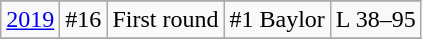<table class="wikitable" style="text-align:center">
<tr>
</tr>
<tr>
<td rowspan=1><a href='#'>2019</a></td>
<td>#16</td>
<td>First round</td>
<td>#1 Baylor</td>
<td>L 38–95</td>
</tr>
<tr style="text-align:center;">
</tr>
</table>
